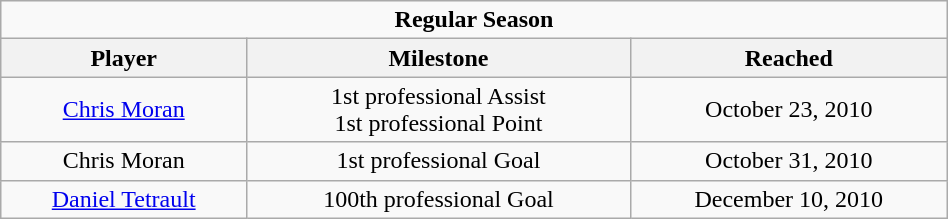<table class="wikitable"  style="width:50%; text-align:center;">
<tr>
<td colspan="10" style="text-align:center;"><strong>Regular Season</strong></td>
</tr>
<tr>
<th>Player</th>
<th>Milestone</th>
<th>Reached</th>
</tr>
<tr>
<td><a href='#'>Chris Moran</a></td>
<td>1st professional Assist <br> 1st professional Point</td>
<td>October 23, 2010</td>
</tr>
<tr>
<td>Chris Moran</td>
<td>1st professional Goal</td>
<td>October 31, 2010</td>
</tr>
<tr>
<td><a href='#'>Daniel Tetrault</a></td>
<td>100th professional Goal</td>
<td>December 10, 2010</td>
</tr>
</table>
